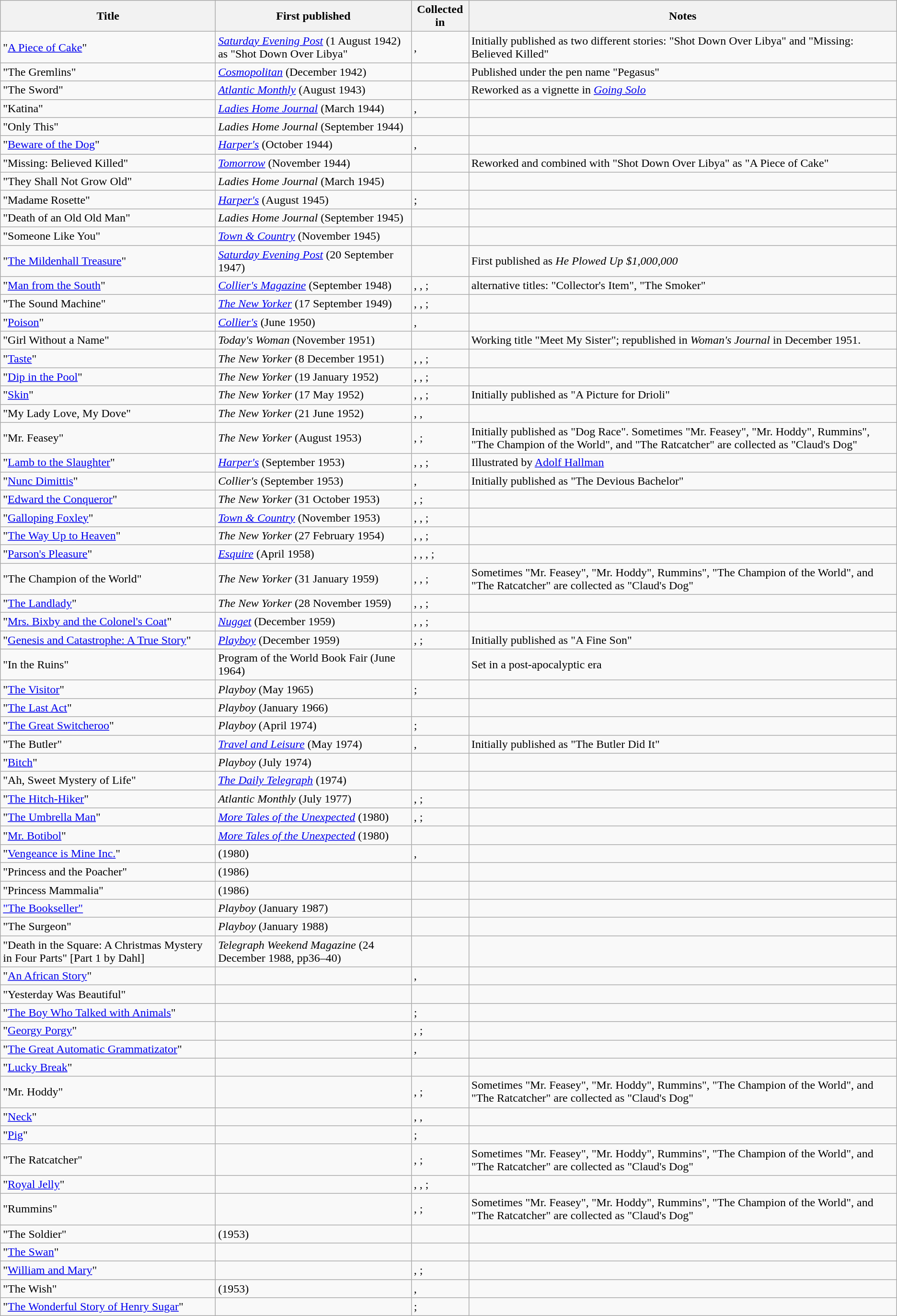<table class="wikitable plainrowheaders sortable">
<tr>
<th>Title</th>
<th>First published</th>
<th>Collected in</th>
<th>Notes</th>
</tr>
<tr>
<td>"<a href='#'>A Piece of Cake</a>"</td>
<td><em><a href='#'>Saturday Evening Post</a></em> (1 August 1942) as "Shot Down Over Libya"</td>
<td><em></em>, <em></em></td>
<td>Initially published as two different stories: "Shot Down Over Libya" and "Missing: Believed Killed"</td>
</tr>
<tr>
<td>"The Gremlins"</td>
<td><em><a href='#'>Cosmopolitan</a></em> (December 1942)</td>
<td></td>
<td>Published under the pen name "Pegasus"</td>
</tr>
<tr>
<td>"The Sword"</td>
<td><em><a href='#'>Atlantic Monthly</a></em> (August 1943)</td>
<td></td>
<td>Reworked as a vignette in <em><a href='#'>Going Solo</a></em></td>
</tr>
<tr>
<td>"Katina"</td>
<td><em><a href='#'>Ladies Home Journal</a></em> (March 1944)</td>
<td><em></em>, <em></em></td>
<td></td>
</tr>
<tr>
<td>"Only This"</td>
<td><em>Ladies Home Journal</em>  (September 1944)</td>
<td><em></em></td>
<td></td>
</tr>
<tr>
<td>"<a href='#'>Beware of the Dog</a>"</td>
<td><em><a href='#'>Harper's</a></em> (October 1944)</td>
<td><em></em>, <em></em></td>
<td></td>
</tr>
<tr>
<td>"Missing: Believed Killed"</td>
<td><em><a href='#'>Tomorrow</a></em> (November 1944)</td>
<td></td>
<td>Reworked and combined with "Shot Down Over Libya" as "A Piece of Cake"</td>
</tr>
<tr>
<td>"They Shall Not Grow Old"</td>
<td><em>Ladies Home Journal</em> (March 1945)</td>
<td><em></em></td>
<td></td>
</tr>
<tr>
<td>"Madame Rosette"</td>
<td><em><a href='#'>Harper's</a></em> (August 1945)</td>
<td><em></em>;<br><em></em></td>
<td></td>
</tr>
<tr>
<td>"Death of an Old Old Man"</td>
<td><em>Ladies Home Journal</em> (September 1945)</td>
<td><em></em></td>
<td></td>
</tr>
<tr>
<td>"Someone Like You"</td>
<td><em><a href='#'>Town & Country</a></em>  (November 1945)</td>
<td><em></em></td>
<td></td>
</tr>
<tr>
<td>"<a href='#'>The Mildenhall Treasure</a>"</td>
<td><em><a href='#'>Saturday Evening Post</a></em> (20 September 1947)</td>
<td><em></em></td>
<td>First published as <em>He Plowed Up $1,000,000</em></td>
</tr>
<tr>
<td>"<a href='#'>Man from the South</a>"</td>
<td><em><a href='#'>Collier's Magazine</a></em> (September 1948)</td>
<td><em></em>, <em></em>, <em></em>;<br><em></em></td>
<td>alternative titles: "Collector's Item", "The Smoker"</td>
</tr>
<tr>
<td>"The Sound Machine"</td>
<td><em><a href='#'>The New Yorker</a></em> (17 September 1949)</td>
<td><em></em>, <em></em>, <em></em>;<br><em></em></td>
<td></td>
</tr>
<tr>
<td>"<a href='#'>Poison</a>"</td>
<td><em><a href='#'>Collier's</a></em> (June 1950)</td>
<td><em></em>, <em></em></td>
<td></td>
</tr>
<tr>
<td>"Girl Without a Name"</td>
<td><em>Today's Woman</em> (November 1951)</td>
<td></td>
<td>Working title "Meet My Sister"; republished in <em>Woman's Journal</em> in December 1951.</td>
</tr>
<tr>
<td>"<a href='#'>Taste</a>"</td>
<td><em>The New Yorker</em> (8 December 1951)</td>
<td><em></em>, <em></em>, <em></em>;<br><em></em></td>
<td></td>
</tr>
<tr>
<td>"<a href='#'>Dip in the Pool</a>"</td>
<td><em>The New Yorker</em>  (19 January 1952)</td>
<td><em></em>, <em></em>, <em></em>;<br><em></em></td>
<td></td>
</tr>
<tr>
<td>"<a href='#'>Skin</a>"</td>
<td><em>The New Yorker</em> (17 May 1952)</td>
<td><em></em>, <em></em>, <em></em>;<br><em></em></td>
<td>Initially published as "A Picture for Drioli"</td>
</tr>
<tr>
<td>"My Lady Love, My Dove"</td>
<td><em>The New Yorker</em> (21 June 1952)</td>
<td><em></em>, <em></em>, <em></em></td>
<td></td>
</tr>
<tr>
<td>"Mr. Feasey"</td>
<td><em>The New Yorker</em> (August 1953)</td>
<td><em></em>, <em></em>;<br><em></em></td>
<td>Initially published as "Dog Race". Sometimes "Mr. Feasey", "Mr. Hoddy", Rummins", "The Champion of the World", and "The Ratcatcher" are collected as "Claud's Dog"</td>
</tr>
<tr>
<td>"<a href='#'>Lamb to the Slaughter</a>"</td>
<td><em><a href='#'>Harper's</a></em> (September 1953)</td>
<td><em></em>, <em></em>, <em></em>;<br><em></em></td>
<td>Illustrated by <a href='#'>Adolf Hallman</a></td>
</tr>
<tr>
<td>"<a href='#'>Nunc Dimittis</a>"</td>
<td><em>Collier's</em> (September 1953)</td>
<td><em></em>, <em></em></td>
<td>Initially published as "The Devious Bachelor"</td>
</tr>
<tr>
<td>"<a href='#'>Edward the Conqueror</a>"</td>
<td><em>The New Yorker</em> (31 October 1953)</td>
<td><em></em>, <em></em>;<br><em></em></td>
<td></td>
</tr>
<tr>
<td>"<a href='#'>Galloping Foxley</a>"</td>
<td><em><a href='#'>Town & Country</a></em> (November 1953)</td>
<td><em></em>, <em></em>, <em></em>;<br><em></em></td>
<td></td>
</tr>
<tr>
<td>"<a href='#'>The Way Up to Heaven</a>"</td>
<td><em>The New Yorker</em> (27 February 1954)</td>
<td><em></em>, <em></em>, <em></em>;<br><em></em></td>
<td></td>
</tr>
<tr>
<td>"<a href='#'>Parson's Pleasure</a>"</td>
<td><em><a href='#'>Esquire</a></em> (April 1958)</td>
<td><em></em>, <em></em>, <em></em>, <em></em>;<br><em></em></td>
<td></td>
</tr>
<tr>
<td>"The Champion of the World"</td>
<td><em>The New Yorker</em> (31 January 1959)</td>
<td><em></em>, <em></em>, <em></em>;<br><em></em></td>
<td>Sometimes "Mr. Feasey", "Mr. Hoddy", Rummins", "The Champion of the World", and "The Ratcatcher" are collected as "Claud's Dog"</td>
</tr>
<tr>
<td>"<a href='#'>The Landlady</a>"</td>
<td><em>The New Yorker</em> (28 November 1959)</td>
<td><em></em>, <em></em>, <em></em>;<br><em></em></td>
<td></td>
</tr>
<tr>
<td>"<a href='#'>Mrs. Bixby and the Colonel's Coat</a>"</td>
<td><em><a href='#'>Nugget</a></em> (December 1959)</td>
<td><em></em>, <em></em>, <em></em>;<br><em></em></td>
<td></td>
</tr>
<tr>
<td>"<a href='#'>Genesis and Catastrophe: A True Story</a>"</td>
<td><em><a href='#'>Playboy</a></em> (December 1959)</td>
<td><em></em>, <em></em>;<br><em></em></td>
<td>Initially published as "A Fine Son"</td>
</tr>
<tr>
<td>"In the Ruins"</td>
<td>Program of the World Book Fair (June 1964)</td>
<td></td>
<td>Set in a post-apocalyptic era</td>
</tr>
<tr>
<td>"<a href='#'>The Visitor</a>"</td>
<td><em>Playboy</em> (May 1965)</td>
<td><em></em>;<br><em></em></td>
<td></td>
</tr>
<tr>
<td>"<a href='#'>The Last Act</a>"</td>
<td><em>Playboy</em> (January 1966)</td>
<td><em></em></td>
<td></td>
</tr>
<tr>
<td>"<a href='#'>The Great Switcheroo</a>"</td>
<td><em>Playboy</em> (April 1974)</td>
<td><em></em>;<br><em></em></td>
<td></td>
</tr>
<tr>
<td>"The Butler"</td>
<td><em><a href='#'>Travel and Leisure</a></em> (May 1974)</td>
<td><em></em>, <em></em></td>
<td>Initially published as "The Butler Did It"</td>
</tr>
<tr>
<td>"<a href='#'>Bitch</a>"</td>
<td><em>Playboy</em> (July 1974)</td>
<td><em></em></td>
<td></td>
</tr>
<tr>
<td>"Ah, Sweet Mystery of Life"</td>
<td><em><a href='#'>The Daily Telegraph</a></em> (1974)</td>
<td><em></em></td>
<td></td>
</tr>
<tr>
<td>"<a href='#'>The Hitch-Hiker</a>"</td>
<td><em>Atlantic Monthly</em> (July 1977)</td>
<td><em></em>, <em></em>;<br><em></em></td>
<td></td>
</tr>
<tr>
<td>"<a href='#'>The Umbrella Man</a>"</td>
<td><em><a href='#'>More Tales of the Unexpected</a></em> (1980)</td>
<td><em></em>, <em></em>;<br><em></em></td>
<td></td>
</tr>
<tr>
<td>"<a href='#'>Mr. Botibol</a>"</td>
<td><em><a href='#'>More Tales of the Unexpected</a></em> (1980)</td>
<td><em></em></td>
<td></td>
</tr>
<tr>
<td>"<a href='#'>Vengeance is Mine Inc.</a>"</td>
<td><em></em> (1980)</td>
<td><em></em>, <em></em></td>
<td></td>
</tr>
<tr>
<td>"Princess and the Poacher"</td>
<td><em></em> (1986)</td>
<td><em></em></td>
<td></td>
</tr>
<tr>
<td>"Princess Mammalia"</td>
<td><em></em> (1986)</td>
<td><em></em></td>
<td></td>
</tr>
<tr>
<td><a href='#'>"The Bookseller"</a></td>
<td><em>Playboy</em> (January 1987)</td>
<td><em></em></td>
<td></td>
</tr>
<tr>
<td>"The Surgeon"</td>
<td><em>Playboy</em> (January 1988)</td>
<td><em></em></td>
<td></td>
</tr>
<tr>
<td>"Death in the Square: A Christmas Mystery in Four Parts" [Part 1 by Dahl]</td>
<td><em>Telegraph Weekend Magazine</em> (24 December 1988, pp36–40)</td>
<td></td>
<td></td>
</tr>
<tr>
<td>"<a href='#'>An African Story</a>"</td>
<td></td>
<td><em></em>, <em></em></td>
<td></td>
</tr>
<tr>
<td>"Yesterday Was Beautiful"</td>
<td></td>
<td><em></em></td>
<td></td>
</tr>
<tr>
<td>"<a href='#'>The Boy Who Talked with Animals</a>"</td>
<td></td>
<td><em></em>;<br><em></em></td>
<td></td>
</tr>
<tr>
<td>"<a href='#'>Georgy Porgy</a>"</td>
<td></td>
<td><em></em>, <em></em>;<br><em></em></td>
<td></td>
</tr>
<tr>
<td>"<a href='#'>The Great Automatic Grammatizator</a>"</td>
<td></td>
<td><em></em>, <em></em></td>
<td></td>
</tr>
<tr>
<td>"<a href='#'>Lucky Break</a>"</td>
<td></td>
<td><em></em></td>
<td></td>
</tr>
<tr>
<td>"Mr. Hoddy"</td>
<td></td>
<td><em></em>, <em></em>;<br><em></em></td>
<td>Sometimes "Mr. Feasey", "Mr. Hoddy", Rummins", "The Champion of the World", and "The Ratcatcher" are collected as "Claud's Dog"</td>
</tr>
<tr>
<td>"<a href='#'>Neck</a>"</td>
<td></td>
<td><em></em>, <em></em>, <em></em></td>
<td></td>
</tr>
<tr>
<td>"<a href='#'>Pig</a>"</td>
<td></td>
<td><em></em>;<br><em></em></td>
<td></td>
</tr>
<tr>
<td>"The Ratcatcher"</td>
<td></td>
<td><em></em>, <em></em>;<br><em></em></td>
<td>Sometimes "Mr. Feasey", "Mr. Hoddy", Rummins", "The Champion of the World", and "The Ratcatcher" are collected as "Claud's Dog"</td>
</tr>
<tr>
<td>"<a href='#'>Royal Jelly</a>"</td>
<td></td>
<td><em></em>, <em></em>, <em></em>;<br><em></em></td>
<td></td>
</tr>
<tr>
<td>"Rummins"</td>
<td></td>
<td><em></em>, <em></em>;<br><em></em></td>
<td>Sometimes "Mr. Feasey", "Mr. Hoddy", Rummins", "The Champion of the World", and "The Ratcatcher" are collected as "Claud's Dog"</td>
</tr>
<tr>
<td>"The Soldier"</td>
<td><em></em> (1953)</td>
<td><em></em></td>
<td></td>
</tr>
<tr>
<td>"<a href='#'>The Swan</a>"</td>
<td></td>
<td><em></em></td>
<td></td>
</tr>
<tr>
<td>"<a href='#'>William and Mary</a>"</td>
<td></td>
<td><em></em>, <em></em>;<br><em></em></td>
<td></td>
</tr>
<tr>
<td>"The Wish"</td>
<td><em></em> (1953)</td>
<td><em></em>, <em></em></td>
<td></td>
</tr>
<tr>
<td>"<a href='#'>The Wonderful Story of Henry Sugar</a>"</td>
<td></td>
<td><em></em>;<br><em></em></td>
<td></td>
</tr>
</table>
